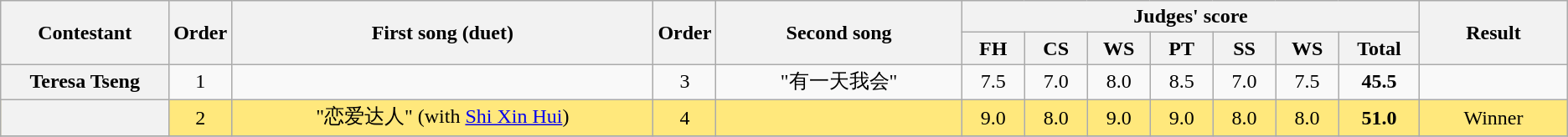<table class="wikitable plainrowheaders" style="text-align:center;">
<tr>
<th rowspan=2 scope="col" style="width:8em;">Contestant</th>
<th rowspan=2 scope="col">Order</th>
<th rowspan=2 scope="col" style="width:21em;">First song (duet)</th>
<th rowspan=2 scope="col">Order</th>
<th rowspan=2 scope="col" style="width:12em;">Second song</th>
<th colspan=7 scope="col">Judges' score</th>
<th rowspan=2 scope="col" style="width:7em;">Result</th>
</tr>
<tr>
<th style="width:2.7em;">FH</th>
<th style="width:2.7em;">CS</th>
<th style="width:2.7em;">WS</th>
<th style="width:2.7em;">PT</th>
<th style="width:2.7em;">SS</th>
<th style="width:2.7em;">WS</th>
<th style="width:3.6em;">Total</th>
</tr>
<tr>
<th scope="row">Teresa Tseng</th>
<td>1</td>
<td></td>
<td>3</td>
<td>"有一天我会"</td>
<td>7.5</td>
<td>7.0</td>
<td>8.0</td>
<td>8.5</td>
<td>7.0</td>
<td>7.5</td>
<td><strong>45.5</strong></td>
<td></td>
</tr>
<tr style="background:#ffe87c;">
<th scope="row"></th>
<td>2</td>
<td>"恋爱达人" (with <a href='#'>Shi Xin Hui</a>)</td>
<td>4</td>
<td></td>
<td>9.0</td>
<td>8.0</td>
<td>9.0</td>
<td>9.0</td>
<td>8.0</td>
<td>8.0</td>
<td><strong>51.0</strong></td>
<td>Winner</td>
</tr>
<tr>
</tr>
</table>
